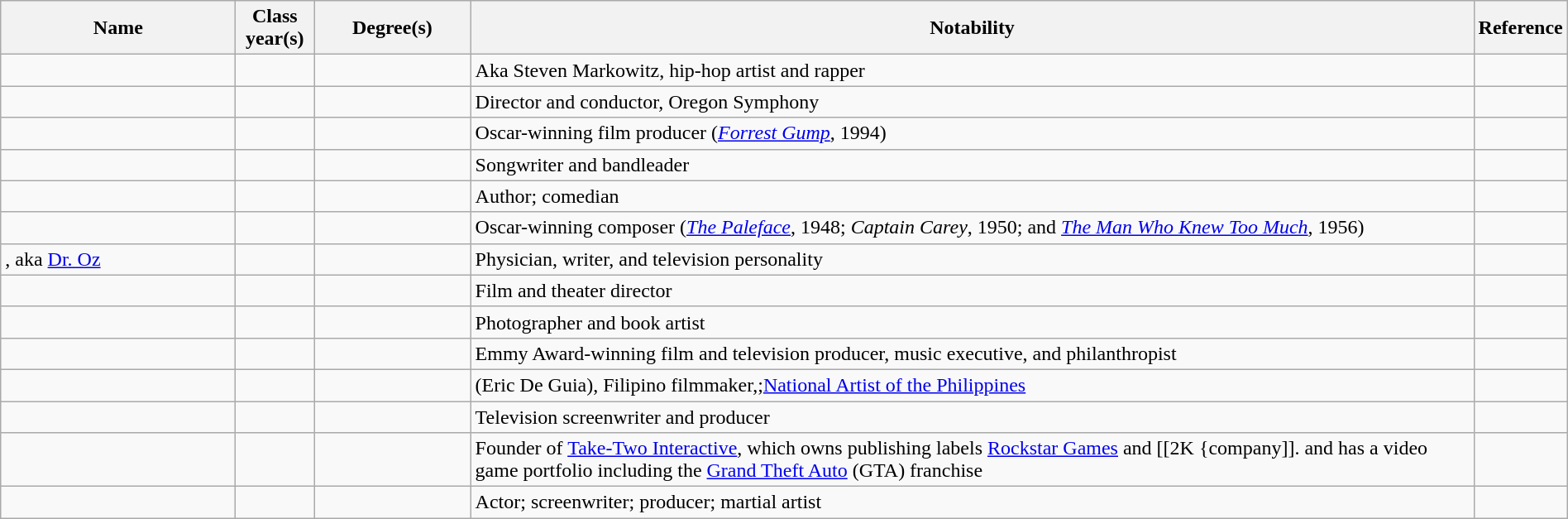<table class="wikitable sortable" style="width:100%">
<tr>
<th style="width:15%;">Name</th>
<th style="width:5%;">Class year(s)</th>
<th style="width:10%;">Degree(s)</th>
<th style="width:*;" class="unsortable">Notability</th>
<th style="width:5%;" class="unsortable">Reference</th>
</tr>
<tr>
<td></td>
<td style="text-align:center;"></td>
<td></td>
<td>Aka Steven Markowitz, hip-hop artist and rapper</td>
<td style="text-align:center;"></td>
</tr>
<tr>
<td></td>
<td style="text-align:center;"></td>
<td></td>
<td>Director and conductor, Oregon Symphony</td>
<td style="text-align:center;"></td>
</tr>
<tr>
<td></td>
<td style="text-align:center;"></td>
<td></td>
<td>Oscar-winning film producer (<em><a href='#'>Forrest Gump</a></em>, 1994)</td>
<td style="text-align:center;"></td>
</tr>
<tr>
<td></td>
<td style="text-align:center;"></td>
<td></td>
<td>Songwriter and bandleader</td>
<td style="text-align:center;"></td>
</tr>
<tr>
<td></td>
<td style="text-align:center;"></td>
<td></td>
<td>Author; comedian</td>
<td style="text-align:center;"></td>
</tr>
<tr>
<td></td>
<td style="text-align:center;"></td>
<td></td>
<td>Oscar-winning composer (<em><a href='#'>The Paleface</a></em>, 1948; <em>Captain Carey</em>, 1950; and <em><a href='#'>The Man Who Knew Too Much</a></em>, 1956)</td>
<td style="text-align:center;"></td>
</tr>
<tr>
<td>, aka <a href='#'>Dr. Oz</a></td>
<td style="text-align:center;"></td>
<td></td>
<td>Physician, writer, and television personality</td>
<td style="text-align:center;"></td>
</tr>
<tr>
<td></td>
<td style="text-align:center;"></td>
<td></td>
<td>Film and theater director</td>
<td style="text-align:center;"></td>
</tr>
<tr>
<td></td>
<td style="text-align:center;"></td>
<td></td>
<td>Photographer and book artist</td>
<td style="text-align:center;"></td>
</tr>
<tr>
<td></td>
<td style="text-align:center;"></td>
<td></td>
<td>Emmy Award-winning film and television producer, music executive, and philanthropist</td>
<td style="text-align:center;"></td>
</tr>
<tr>
<td></td>
<td style="text-align:center;"></td>
<td></td>
<td>(Eric De Guia), Filipino filmmaker,;<a href='#'>National Artist of the Philippines</a></td>
<td style="text-align:center;"></td>
</tr>
<tr>
<td></td>
<td style="text-align:center;"></td>
<td></td>
<td>Television screenwriter and producer</td>
<td style="text-align:center;"></td>
</tr>
<tr>
<td></td>
<td style="text-align:center;"></td>
<td></td>
<td>Founder of <a href='#'>Take-Two Interactive</a>, which owns publishing labels <a href='#'>Rockstar Games</a> and [[2K {company]]. and has a video game portfolio including the <a href='#'>Grand Theft Auto</a> (GTA) franchise</td>
<td style="text-align:center;"></td>
</tr>
<tr>
<td></td>
<td style="text-align:center;"></td>
<td></td>
<td>Actor; screenwriter; producer; martial artist</td>
<td style="text-align:center;"></td>
</tr>
</table>
